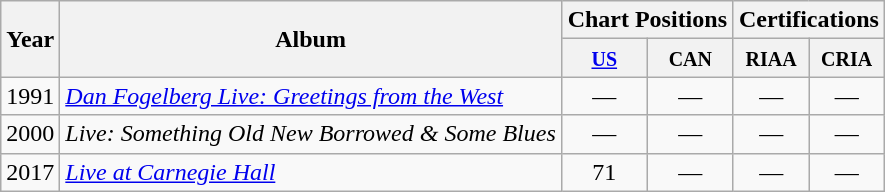<table class="wikitable">
<tr>
<th rowspan="2">Year</th>
<th rowspan="2">Album</th>
<th colspan="2">Chart Positions</th>
<th colspan="2">Certifications</th>
</tr>
<tr>
<th width="50"><small><a href='#'>US</a></small></th>
<th width="50"><small>CAN</small></th>
<th><small>RIAA</small></th>
<th><small>CRIA</small></th>
</tr>
<tr>
<td>1991</td>
<td><em><a href='#'>Dan Fogelberg Live: Greetings from the West</a></em></td>
<td align="center">—</td>
<td align="center">—</td>
<td align="center">—</td>
<td align="center">—</td>
</tr>
<tr>
<td>2000</td>
<td><em>Live: Something Old New Borrowed & Some Blues</em></td>
<td align="center">—</td>
<td align="center">—</td>
<td align="center">—</td>
<td align="center">—</td>
</tr>
<tr>
<td>2017</td>
<td><em><a href='#'>Live at Carnegie Hall</a></em></td>
<td align="center">71</td>
<td align="center">—</td>
<td align="center">—</td>
<td align="center">—</td>
</tr>
</table>
